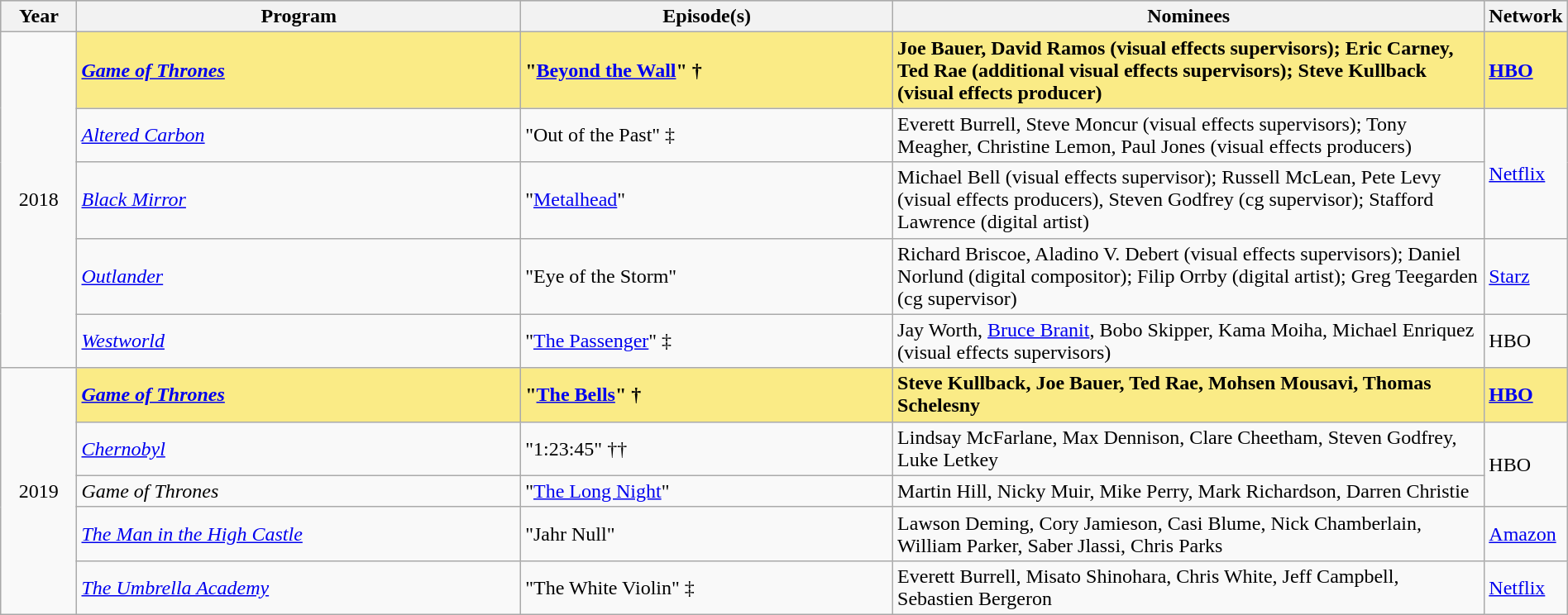<table class="wikitable" style="width:100%">
<tr bgcolor="#bebebe">
<th width="5%">Year</th>
<th width="30%">Program</th>
<th width="25%">Episode(s)</th>
<th width="40%">Nominees</th>
<th width="5%">Network</th>
</tr>
<tr>
<td rowspan=5 style="text-align:center">2018<br></td>
<td style="background:#FAEB86;"><strong><em><a href='#'>Game of Thrones</a></em></strong></td>
<td style="background:#FAEB86;"><strong>"<a href='#'>Beyond the Wall</a>" †</strong></td>
<td style="background:#FAEB86;"><strong>Joe Bauer, David Ramos (visual effects supervisors); Eric Carney, Ted Rae (additional visual effects supervisors); Steve Kullback (visual effects producer)</strong></td>
<td style="background:#FAEB86;"><strong><a href='#'>HBO</a></strong></td>
</tr>
<tr>
<td><em><a href='#'>Altered Carbon</a></em></td>
<td>"Out of the Past" ‡</td>
<td>Everett Burrell, Steve Moncur (visual effects supervisors); Tony Meagher, Christine Lemon, Paul Jones (visual effects producers)</td>
<td rowspan="2"><a href='#'>Netflix</a></td>
</tr>
<tr>
<td><em><a href='#'>Black Mirror</a></em></td>
<td>"<a href='#'>Metalhead</a>"</td>
<td>Michael Bell (visual effects supervisor); Russell McLean, Pete Levy (visual effects producers), Steven Godfrey (cg supervisor); Stafford Lawrence (digital artist)</td>
</tr>
<tr>
<td><em><a href='#'>Outlander</a></em></td>
<td>"Eye of the Storm"</td>
<td>Richard Briscoe, Aladino V. Debert (visual effects supervisors); Daniel Norlund (digital compositor); Filip Orrby (digital artist); Greg Teegarden (cg supervisor)</td>
<td><a href='#'>Starz</a></td>
</tr>
<tr>
<td><em><a href='#'>Westworld</a></em></td>
<td>"<a href='#'>The Passenger</a>" ‡</td>
<td>Jay Worth, <a href='#'>Bruce Branit</a>, Bobo Skipper, Kama Moiha, Michael Enriquez (visual effects supervisors)</td>
<td>HBO</td>
</tr>
<tr>
<td rowspan=5 style="text-align:center">2019<br></td>
<td style="background:#FAEB86;"><strong><em><a href='#'>Game of Thrones</a></em></strong></td>
<td style="background:#FAEB86;"><strong>"<a href='#'>The Bells</a>" †</strong></td>
<td style="background:#FAEB86;"><strong>Steve Kullback, Joe Bauer, Ted Rae, Mohsen Mousavi, Thomas Schelesny</strong></td>
<td style="background:#FAEB86;"><strong><a href='#'>HBO</a></strong></td>
</tr>
<tr>
<td><em><a href='#'>Chernobyl</a></em></td>
<td>"1:23:45" ††</td>
<td>Lindsay McFarlane, Max Dennison, Clare Cheetham, Steven Godfrey, Luke Letkey</td>
<td rowspan="2">HBO</td>
</tr>
<tr>
<td><em>Game of Thrones</em></td>
<td>"<a href='#'>The Long Night</a>"</td>
<td>Martin Hill, Nicky Muir, Mike Perry, Mark Richardson, Darren Christie</td>
</tr>
<tr>
<td><em><a href='#'>The Man in the High Castle</a></em></td>
<td>"Jahr Null"</td>
<td>Lawson Deming, Cory Jamieson, Casi Blume, Nick Chamberlain, William Parker, Saber Jlassi, Chris Parks</td>
<td><a href='#'>Amazon</a></td>
</tr>
<tr>
<td><em><a href='#'>The Umbrella Academy</a></em></td>
<td>"The White Violin" ‡</td>
<td>Everett Burrell, Misato Shinohara, Chris White, Jeff Campbell, Sebastien Bergeron</td>
<td><a href='#'>Netflix</a></td>
</tr>
</table>
